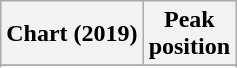<table class="wikitable sortable plainrowheaders">
<tr>
<th>Chart (2019)</th>
<th>Peak<br>position</th>
</tr>
<tr>
</tr>
<tr>
</tr>
<tr>
</tr>
</table>
